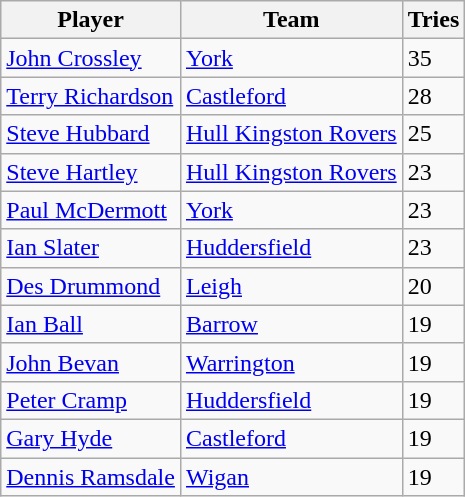<table class="wikitable" style="text-align:left;">
<tr>
<th>Player</th>
<th>Team</th>
<th>Tries</th>
</tr>
<tr>
<td><a href='#'>John Crossley</a></td>
<td><a href='#'>York</a></td>
<td>35</td>
</tr>
<tr>
<td><a href='#'>Terry Richardson</a></td>
<td><a href='#'>Castleford</a></td>
<td>28</td>
</tr>
<tr>
<td><a href='#'>Steve Hubbard</a></td>
<td><a href='#'>Hull Kingston Rovers</a></td>
<td>25</td>
</tr>
<tr>
<td><a href='#'>Steve Hartley</a></td>
<td><a href='#'>Hull Kingston Rovers</a></td>
<td>23</td>
</tr>
<tr>
<td><a href='#'>Paul McDermott</a></td>
<td><a href='#'>York</a></td>
<td>23</td>
</tr>
<tr>
<td><a href='#'>Ian Slater</a></td>
<td><a href='#'>Huddersfield</a></td>
<td>23</td>
</tr>
<tr>
<td><a href='#'>Des Drummond</a></td>
<td><a href='#'>Leigh</a></td>
<td>20</td>
</tr>
<tr>
<td><a href='#'>Ian Ball</a></td>
<td><a href='#'>Barrow</a></td>
<td>19</td>
</tr>
<tr>
<td><a href='#'>John Bevan</a></td>
<td><a href='#'>Warrington</a></td>
<td>19</td>
</tr>
<tr>
<td><a href='#'>Peter Cramp</a></td>
<td><a href='#'>Huddersfield</a></td>
<td>19</td>
</tr>
<tr>
<td><a href='#'>Gary Hyde</a></td>
<td><a href='#'>Castleford</a></td>
<td>19</td>
</tr>
<tr>
<td><a href='#'>Dennis Ramsdale</a></td>
<td><a href='#'>Wigan</a></td>
<td>19</td>
</tr>
</table>
